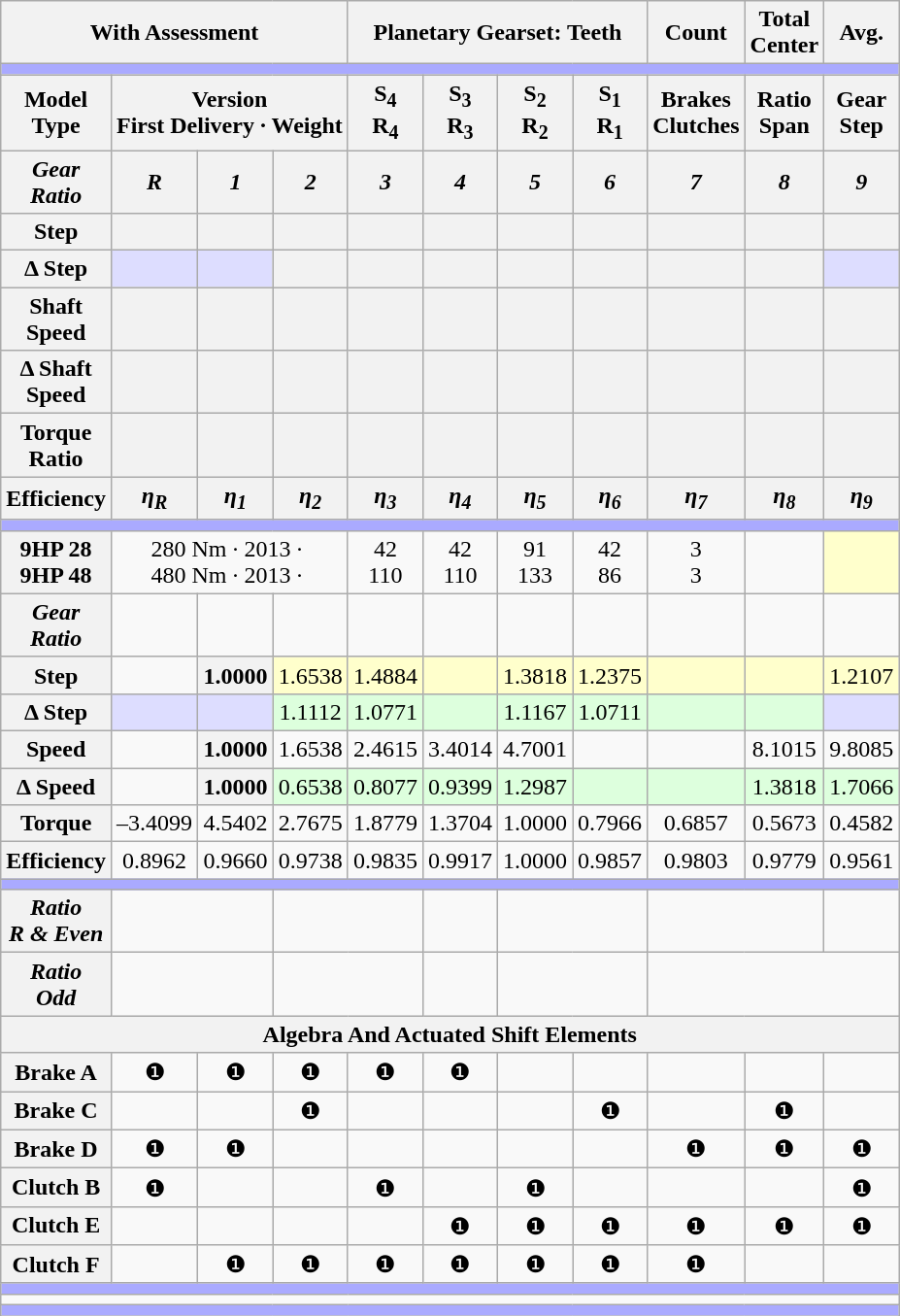<table class="wikitable collapsible" style="text-align:center">
<tr>
<th colspan=4>With Assessment</th>
<th colspan=4>Planetary Gearset: Teeth</th>
<th>Count</th>
<th>Total<br>Center</th>
<th>Avg.</th>
</tr>
<tr>
<td colspan=11 style="background:#AAF;"></td>
</tr>
<tr>
<th>Model<br>Type</th>
<th colspan=3>Version<br>First Delivery · Weight</th>
<th>S<sub>4</sub><br>R<sub>4</sub></th>
<th>S<sub>3</sub><br>R<sub>3</sub></th>
<th>S<sub>2</sub><br>R<sub>2</sub></th>
<th>S<sub>1</sub><br>R<sub>1</sub></th>
<th>Brakes<br>Clutches</th>
<th>Ratio<br>Span</th>
<th>Gear<br>Step</th>
</tr>
<tr style="font-style:italic;">
<th>Gear<br>Ratio</th>
<th>R<br></th>
<th>1<br></th>
<th>2<br></th>
<th>3<br></th>
<th>4<br></th>
<th>5<br></th>
<th>6<br></th>
<th>7<br></th>
<th>8<br></th>
<th>9<br></th>
</tr>
<tr>
<th>Step</th>
<th></th>
<th></th>
<th></th>
<th></th>
<th></th>
<th></th>
<th></th>
<th></th>
<th></th>
<th></th>
</tr>
<tr>
<th>Δ Step</th>
<th style="background:#DDF;"></th>
<th style="background:#DDF;"></th>
<th></th>
<th></th>
<th></th>
<th></th>
<th></th>
<th></th>
<th></th>
<th style="background:#DDF;"></th>
</tr>
<tr>
<th>Shaft<br>Speed</th>
<th></th>
<th></th>
<th></th>
<th></th>
<th></th>
<th></th>
<th></th>
<th></th>
<th></th>
<th></th>
</tr>
<tr>
<th>Δ Shaft<br>Speed</th>
<th></th>
<th></th>
<th></th>
<th></th>
<th></th>
<th></th>
<th></th>
<th></th>
<th></th>
<th></th>
</tr>
<tr>
<th>Torque<br>Ratio</th>
<th></th>
<th></th>
<th></th>
<th></th>
<th></th>
<th></th>
<th></th>
<th></th>
<th></th>
<th></th>
</tr>
<tr>
<th>Efficiency</th>
<th><em>η<sub>R</sub></em></th>
<th><em>η<sub>1</sub></em></th>
<th><em>η<sub>2</sub></em></th>
<th><em>η<sub>3</sub></em></th>
<th><em>η<sub>4</sub></em></th>
<th><em>η<sub>5</sub></em></th>
<th><em>η<sub>6</sub></em></th>
<th><em>η<sub>7</sub></em></th>
<th><em>η<sub>8</sub></em></th>
<th><em>η<sub>9</sub></em></th>
</tr>
<tr>
<td colspan=11 style="background:#AAF;"></td>
</tr>
<tr>
<th>9HP 28<br>9HP 48</th>
<td colspan=3>280 Nm · 2013 · <br>480 Nm · 2013 · </td>
<td>42<br>110</td>
<td>42<br>110</td>
<td>91<br>133</td>
<td>42<br>86</td>
<td>3<br>3</td>
<td><br></td>
<td style="background:#FFC;"></td>
</tr>
<tr style="font-style:italic;">
<th>Gear<br>Ratio</th>
<td></td>
<td><br></td>
<td><br></td>
<td><br></td>
<td></td>
<td><br></td>
<td></td>
<td><br></td>
<td><br></td>
<td><br></td>
</tr>
<tr>
<th>Step</th>
<td></td>
<th>1.0000</th>
<td style="background:#FFC;">1.6538</td>
<td style="background:#FFC;">1.4884</td>
<td style="background:#FFC;"></td>
<td style="background:#FFC;">1.3818</td>
<td style="background:#FFC;">1.2375</td>
<td style="background:#FFC;"></td>
<td style="background:#FFC;"></td>
<td style="background:#FFC;">1.2107</td>
</tr>
<tr>
<th>Δ Step</th>
<td style="background:#DDF;"></td>
<td style="background:#DDF;"></td>
<td style="background:#DFD;">1.1112</td>
<td style="background:#DFD;">1.0771</td>
<td style="background:#DFD;"></td>
<td style="background:#DFD;">1.1167</td>
<td style="background:#DFD;">1.0711</td>
<td style="background:#DFD;"></td>
<td style="background:#DFD;"></td>
<td style="background:#DDF;"></td>
</tr>
<tr>
<th>Speed</th>
<td></td>
<th>1.0000</th>
<td>1.6538</td>
<td>2.4615</td>
<td>3.4014</td>
<td>4.7001</td>
<td></td>
<td></td>
<td>8.1015</td>
<td>9.8085</td>
</tr>
<tr>
<th>Δ Speed</th>
<td></td>
<th>1.0000</th>
<td style="background:#DFD;">0.6538</td>
<td style="background:#DFD;">0.8077</td>
<td style="background:#DFD;">0.9399</td>
<td style="background:#DFD;">1.2987</td>
<td style="background:#DFD;"></td>
<td style="background:#DFD;"></td>
<td style="background:#DFD;">1.3818</td>
<td style="background:#DFD;">1.7066</td>
</tr>
<tr>
<th>Torque</th>
<td>–3.4099</td>
<td>4.5402</td>
<td>2.7675</td>
<td>1.8779</td>
<td>1.3704</td>
<td>1.0000</td>
<td>0.7966</td>
<td>0.6857</td>
<td>0.5673</td>
<td>0.4582</td>
</tr>
<tr>
<th>Efficiency</th>
<td>0.8962</td>
<td>0.9660</td>
<td>0.9738</td>
<td>0.9835</td>
<td>0.9917</td>
<td>1.0000</td>
<td>0.9857</td>
<td>0.9803</td>
<td>0.9779</td>
<td>0.9561</td>
</tr>
<tr>
<td colspan=11 style="background:#AAF;"></td>
</tr>
<tr>
<th><em>Ratio</em><br><em>R & Even</em></th>
<td colspan=2></td>
<td colspan=2></td>
<td></td>
<td colspan=2></td>
<td colspan=2></td>
<td></td>
</tr>
<tr>
<th><em>Ratio</em><br><em>Odd</em></th>
<td colspan=2></td>
<td colspan=2></td>
<td></td>
<td colspan=2></td>
<td colspan=3></td>
</tr>
<tr>
<th colspan=11>Algebra And Actuated Shift Elements</th>
</tr>
<tr>
<th>Brake A</th>
<td>❶</td>
<td>❶</td>
<td>❶</td>
<td>❶</td>
<td>❶</td>
<td></td>
<td></td>
<td></td>
<td></td>
<td></td>
</tr>
<tr>
<th>Brake C</th>
<td></td>
<td></td>
<td>❶</td>
<td></td>
<td></td>
<td></td>
<td>❶</td>
<td></td>
<td>❶</td>
<td></td>
</tr>
<tr>
<th>Brake D</th>
<td>❶</td>
<td>❶</td>
<td></td>
<td></td>
<td></td>
<td></td>
<td></td>
<td>❶</td>
<td>❶</td>
<td>❶</td>
</tr>
<tr>
<th>Clutch B</th>
<td>❶</td>
<td></td>
<td></td>
<td>❶</td>
<td></td>
<td>❶</td>
<td></td>
<td></td>
<td></td>
<td>❶</td>
</tr>
<tr>
<th>Clutch E</th>
<td></td>
<td></td>
<td></td>
<td></td>
<td>❶</td>
<td>❶</td>
<td>❶</td>
<td>❶</td>
<td>❶</td>
<td>❶</td>
</tr>
<tr>
<th>Clutch F</th>
<td></td>
<td>❶</td>
<td>❶</td>
<td>❶</td>
<td>❶</td>
<td>❶</td>
<td>❶</td>
<td>❶</td>
<td></td>
<td></td>
</tr>
<tr>
<td colspan=11 style="background:#AAF;"></td>
</tr>
<tr>
<td colspan=11></td>
</tr>
<tr>
<td colspan=11 style="background:#AAF;"></td>
</tr>
</table>
